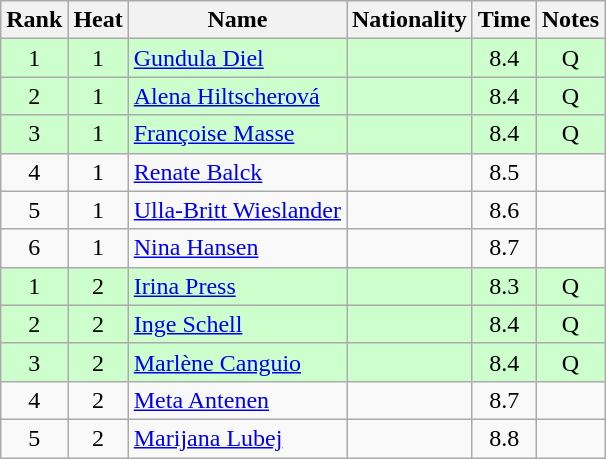<table class="wikitable sortable" style="text-align:center">
<tr>
<th>Rank</th>
<th>Heat</th>
<th>Name</th>
<th>Nationality</th>
<th>Time</th>
<th>Notes</th>
</tr>
<tr bgcolor=ccffcc>
<td>1</td>
<td>1</td>
<td align="left"><a href='#'>Gundula Diel</a></td>
<td align=left></td>
<td>8.4</td>
<td>Q</td>
</tr>
<tr bgcolor=ccffcc>
<td>2</td>
<td>1</td>
<td align="left"><a href='#'>Alena Hiltscherová</a></td>
<td align=left></td>
<td>8.4</td>
<td>Q</td>
</tr>
<tr bgcolor=ccffcc>
<td>3</td>
<td>1</td>
<td align="left"><a href='#'>Françoise Masse</a></td>
<td align=left></td>
<td>8.4</td>
<td>Q</td>
</tr>
<tr>
<td>4</td>
<td>1</td>
<td align="left"><a href='#'>Renate Balck</a></td>
<td align=left></td>
<td>8.5</td>
<td></td>
</tr>
<tr>
<td>5</td>
<td>1</td>
<td align="left"><a href='#'>Ulla-Britt Wieslander</a></td>
<td align=left></td>
<td>8.6</td>
<td></td>
</tr>
<tr>
<td>6</td>
<td>1</td>
<td align="left"><a href='#'>Nina Hansen</a></td>
<td align=left></td>
<td>8.7</td>
<td></td>
</tr>
<tr bgcolor=ccffcc>
<td>1</td>
<td>2</td>
<td align="left"><a href='#'>Irina Press</a></td>
<td align=left></td>
<td>8.3</td>
<td>Q</td>
</tr>
<tr bgcolor=ccffcc>
<td>2</td>
<td>2</td>
<td align="left"><a href='#'>Inge Schell</a></td>
<td align=left></td>
<td>8.4</td>
<td>Q</td>
</tr>
<tr bgcolor=ccffcc>
<td>3</td>
<td>2</td>
<td align="left"><a href='#'>Marlène Canguio</a></td>
<td align=left></td>
<td>8.4</td>
<td>Q</td>
</tr>
<tr>
<td>4</td>
<td>2</td>
<td align="left"><a href='#'>Meta Antenen</a></td>
<td align=left></td>
<td>8.7</td>
<td></td>
</tr>
<tr>
<td>5</td>
<td>2</td>
<td align="left"><a href='#'>Marijana Lubej</a></td>
<td align=left></td>
<td>8.8</td>
<td></td>
</tr>
</table>
